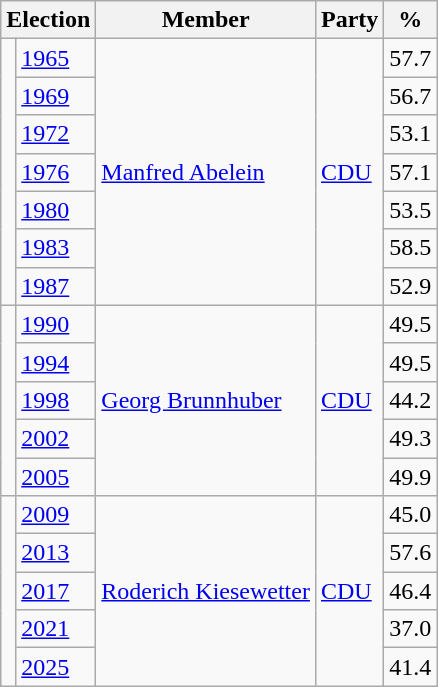<table class=wikitable>
<tr>
<th colspan=2>Election</th>
<th>Member</th>
<th>Party</th>
<th>%</th>
</tr>
<tr>
<td rowspan=7 bgcolor=></td>
<td><a href='#'>1965</a></td>
<td rowspan=7><a href='#'>Manfred Abelein</a></td>
<td rowspan=7><a href='#'>CDU</a></td>
<td align=right>57.7</td>
</tr>
<tr>
<td><a href='#'>1969</a></td>
<td align=right>56.7</td>
</tr>
<tr>
<td><a href='#'>1972</a></td>
<td align=right>53.1</td>
</tr>
<tr>
<td><a href='#'>1976</a></td>
<td align=right>57.1</td>
</tr>
<tr>
<td><a href='#'>1980</a></td>
<td align=right>53.5</td>
</tr>
<tr>
<td><a href='#'>1983</a></td>
<td align=right>58.5</td>
</tr>
<tr>
<td><a href='#'>1987</a></td>
<td align=right>52.9</td>
</tr>
<tr>
<td rowspan=5 bgcolor=></td>
<td><a href='#'>1990</a></td>
<td rowspan=5><a href='#'>Georg Brunnhuber</a></td>
<td rowspan=5><a href='#'>CDU</a></td>
<td align=right>49.5</td>
</tr>
<tr>
<td><a href='#'>1994</a></td>
<td align=right>49.5</td>
</tr>
<tr>
<td><a href='#'>1998</a></td>
<td align=right>44.2</td>
</tr>
<tr>
<td><a href='#'>2002</a></td>
<td align=right>49.3</td>
</tr>
<tr>
<td><a href='#'>2005</a></td>
<td align=right>49.9</td>
</tr>
<tr>
<td rowspan=5 bgcolor=></td>
<td><a href='#'>2009</a></td>
<td rowspan=5><a href='#'>Roderich Kiesewetter</a></td>
<td rowspan=5><a href='#'>CDU</a></td>
<td align=right>45.0</td>
</tr>
<tr>
<td><a href='#'>2013</a></td>
<td align=right>57.6</td>
</tr>
<tr>
<td><a href='#'>2017</a></td>
<td align=right>46.4</td>
</tr>
<tr>
<td><a href='#'>2021</a></td>
<td align=right>37.0</td>
</tr>
<tr>
<td><a href='#'>2025</a></td>
<td align=right>41.4</td>
</tr>
</table>
